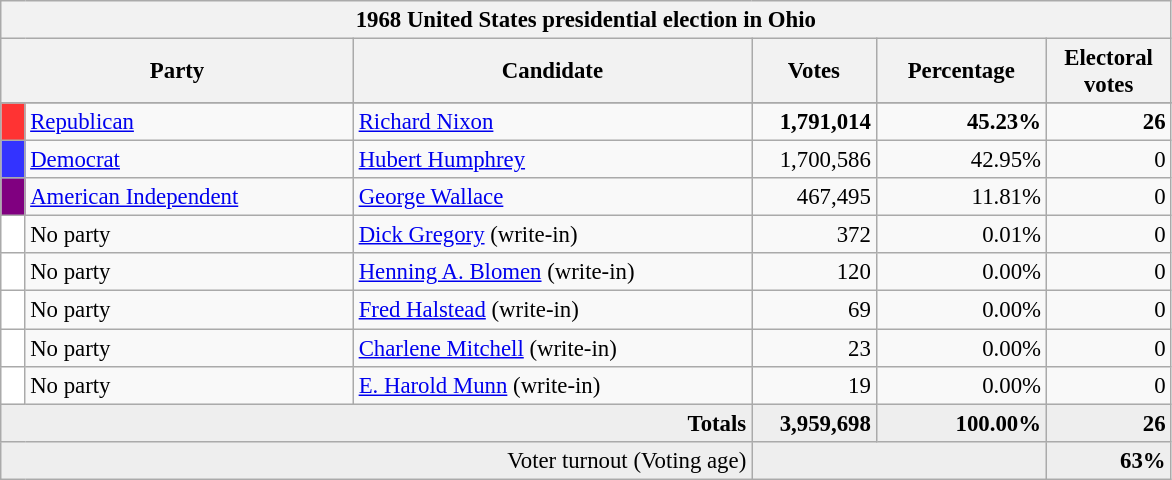<table class="wikitable" style="font-size: 95%;">
<tr>
<th colspan="6">1968 United States presidential election in Ohio</th>
</tr>
<tr>
<th colspan="2" style="width: 15em">Party</th>
<th style="width: 17em">Candidate</th>
<th style="width: 5em">Votes</th>
<th style="width: 7em">Percentage</th>
<th style="width: 5em">Electoral votes</th>
</tr>
<tr>
</tr>
<tr>
<th style="background-color:#FF3333; width: 3px"></th>
<td style="width: 130px"><a href='#'>Republican</a></td>
<td><a href='#'>Richard Nixon</a></td>
<td align="right"><strong>1,791,014</strong></td>
<td align="right"><strong>45.23%</strong></td>
<td align="right"><strong>26</strong></td>
</tr>
<tr>
<th style="background-color:#3333FF; width: 3px"></th>
<td style="width: 130px"><a href='#'>Democrat</a></td>
<td><a href='#'>Hubert Humphrey</a></td>
<td align="right">1,700,586</td>
<td align="right">42.95%</td>
<td align="right">0</td>
</tr>
<tr>
<th style="background-color:#800080; width: 3px"></th>
<td style="width: 130px"><a href='#'>American Independent</a></td>
<td><a href='#'>George Wallace</a></td>
<td align="right">467,495</td>
<td align="right">11.81%</td>
<td align="right">0</td>
</tr>
<tr>
<th style="background-color:#FFFFFF; width: 3px"></th>
<td style="width: 130px">No party</td>
<td><a href='#'>Dick Gregory</a> (write-in)</td>
<td align="right">372</td>
<td align="right">0.01%</td>
<td align="right">0</td>
</tr>
<tr>
<th style="background-color:#FFFFFF; width: 3px"></th>
<td style="width: 130px">No party</td>
<td><a href='#'>Henning A. Blomen</a> (write-in)</td>
<td align="right">120</td>
<td align="right">0.00%</td>
<td align="right">0</td>
</tr>
<tr>
<th style="background-color:#FFFFFF; width: 3px"></th>
<td style="width: 130px">No party</td>
<td><a href='#'>Fred Halstead</a> (write-in)</td>
<td align="right">69</td>
<td align="right">0.00%</td>
<td align="right">0</td>
</tr>
<tr>
<th style="background-color:#FFFFFF; width: 3px"></th>
<td style="width: 130px">No party</td>
<td><a href='#'>Charlene Mitchell</a> (write-in)</td>
<td align="right">23</td>
<td align="right">0.00%</td>
<td align="right">0</td>
</tr>
<tr>
<th style="background-color:#FFFFFF; width: 3px"></th>
<td style="width: 130px">No party</td>
<td><a href='#'>E. Harold Munn</a> (write-in)</td>
<td align="right">19</td>
<td align="right">0.00%</td>
<td align="right">0</td>
</tr>
<tr bgcolor="#EEEEEE">
<td colspan="3" align="right"><strong>Totals</strong></td>
<td align="right"><strong>3,959,698</strong></td>
<td align="right"><strong>100.00%</strong></td>
<td align="right"><strong>26</strong></td>
</tr>
<tr bgcolor="#EEEEEE">
<td colspan="3" align="right">Voter turnout (Voting age)</td>
<td colspan="2" align="right"></td>
<td align="right"><strong>63%</strong></td>
</tr>
</table>
